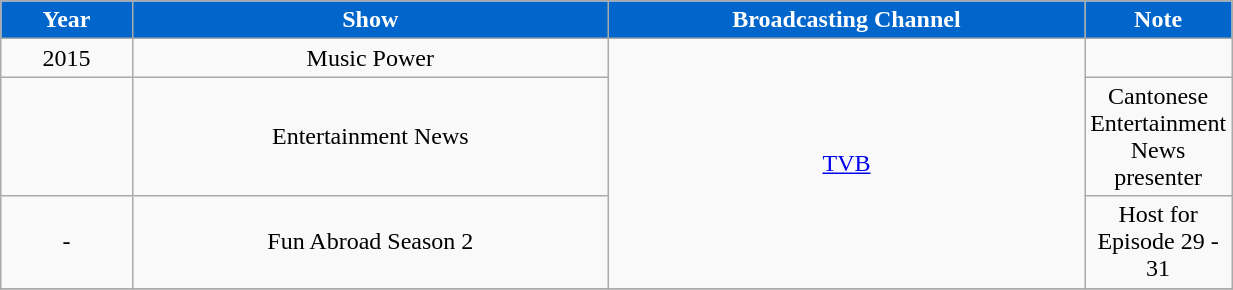<table class="wikitable" width="65%">
<tr>
<th style="background:#0066CC; color:white" align="left" width="100px">Year</th>
<th style="background:#0066CC; color:white" align="left" width="400px">Show</th>
<th style="background:#0066CC; color:white" align="left" width="400px">Broadcasting Channel</th>
<th style="background:#0066CC; color:white" align="left" width="90px">Note</th>
</tr>
<tr align = "center">
<td>2015</td>
<td>Music Power</td>
<td rowspan = "3"><a href='#'>TVB</a></td>
<td></td>
</tr>
<tr align = "center">
<td></td>
<td>Entertainment News</td>
<td>Cantonese Entertainment News presenter</td>
</tr>
<tr align = "center">
<td> - </td>
<td>Fun Abroad Season 2</td>
<td>Host for Episode 29 - 31</td>
</tr>
<tr align = "center">
</tr>
</table>
